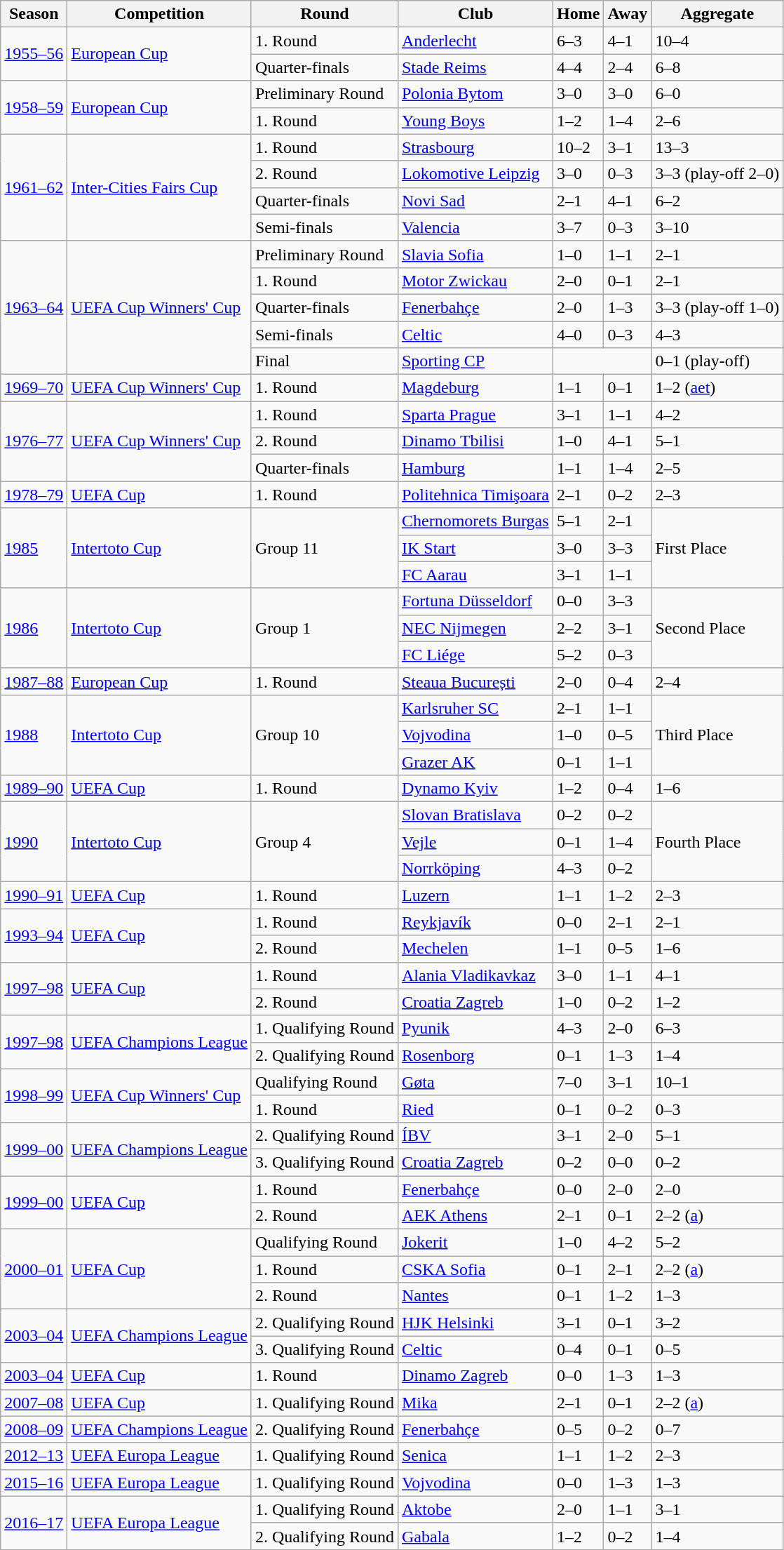<table class="wikitable" style="text-align: left;">
<tr>
<th>Season</th>
<th>Competition</th>
<th>Round</th>
<th>Club</th>
<th>Home</th>
<th>Away</th>
<th>Aggregate</th>
</tr>
<tr>
<td rowspan=2><a href='#'>1955–56</a></td>
<td rowspan=2><a href='#'>European Cup</a></td>
<td>1. Round</td>
<td> <a href='#'>Anderlecht</a></td>
<td>6–3</td>
<td>4–1</td>
<td>10–4</td>
</tr>
<tr>
<td>Quarter-finals</td>
<td> <a href='#'>Stade Reims</a></td>
<td>4–4</td>
<td>2–4</td>
<td>6–8</td>
</tr>
<tr>
<td rowspan=2><a href='#'>1958–59</a></td>
<td rowspan=2><a href='#'>European Cup</a></td>
<td>Preliminary Round</td>
<td> <a href='#'>Polonia Bytom</a></td>
<td>3–0</td>
<td>3–0</td>
<td>6–0</td>
</tr>
<tr>
<td>1. Round</td>
<td> <a href='#'>Young Boys</a></td>
<td>1–2</td>
<td>1–4</td>
<td>2–6</td>
</tr>
<tr>
<td rowspan=4><a href='#'>1961–62</a></td>
<td rowspan=4><a href='#'>Inter-Cities Fairs Cup</a></td>
<td>1. Round</td>
<td> <a href='#'>Strasbourg</a></td>
<td>10–2</td>
<td>3–1</td>
<td>13–3</td>
</tr>
<tr>
<td>2. Round</td>
<td> <a href='#'>Lokomotive Leipzig</a></td>
<td>3–0</td>
<td>0–3</td>
<td>3–3 (play-off 2–0)</td>
</tr>
<tr>
<td>Quarter-finals</td>
<td> <a href='#'>Novi Sad</a></td>
<td>2–1</td>
<td>4–1</td>
<td>6–2</td>
</tr>
<tr>
<td>Semi-finals</td>
<td> <a href='#'>Valencia</a></td>
<td>3–7</td>
<td>0–3</td>
<td>3–10</td>
</tr>
<tr>
<td rowspan=5><a href='#'>1963–64</a></td>
<td rowspan=5><a href='#'>UEFA Cup Winners' Cup</a></td>
<td>Preliminary Round</td>
<td> <a href='#'>Slavia Sofia</a></td>
<td>1–0</td>
<td>1–1</td>
<td>2–1</td>
</tr>
<tr>
<td>1. Round</td>
<td> <a href='#'>Motor Zwickau</a></td>
<td>2–0</td>
<td>0–1</td>
<td>2–1</td>
</tr>
<tr>
<td>Quarter-finals</td>
<td> <a href='#'>Fenerbahçe</a></td>
<td>2–0</td>
<td>1–3</td>
<td>3–3 (play-off 1–0)</td>
</tr>
<tr>
<td>Semi-finals</td>
<td> <a href='#'>Celtic</a></td>
<td>4–0</td>
<td>0–3</td>
<td>4–3</td>
</tr>
<tr>
<td>Final</td>
<td> <a href='#'>Sporting CP</a></td>
<td colspan="2"></td>
<td>0–1 (play-off)</td>
</tr>
<tr>
<td><a href='#'>1969–70</a></td>
<td><a href='#'>UEFA Cup Winners' Cup</a></td>
<td>1. Round</td>
<td> <a href='#'>Magdeburg</a></td>
<td>1–1</td>
<td>0–1</td>
<td>1–2 (<a href='#'>aet</a>)</td>
</tr>
<tr>
<td rowspan=3><a href='#'>1976–77</a></td>
<td rowspan=3><a href='#'>UEFA Cup Winners' Cup</a></td>
<td>1. Round</td>
<td> <a href='#'>Sparta Prague</a></td>
<td>3–1</td>
<td>1–1</td>
<td>4–2</td>
</tr>
<tr>
<td>2. Round</td>
<td> <a href='#'>Dinamo Tbilisi</a></td>
<td>1–0</td>
<td>4–1</td>
<td>5–1</td>
</tr>
<tr>
<td>Quarter-finals</td>
<td> <a href='#'>Hamburg</a></td>
<td>1–1</td>
<td>1–4</td>
<td>2–5</td>
</tr>
<tr>
<td><a href='#'>1978–79</a></td>
<td><a href='#'>UEFA Cup</a></td>
<td>1. Round</td>
<td> <a href='#'>Politehnica Timişoara</a></td>
<td>2–1</td>
<td>0–2</td>
<td>2–3</td>
</tr>
<tr>
<td rowspan=3><a href='#'>1985</a></td>
<td rowspan=3><a href='#'>Intertoto Cup</a></td>
<td rowspan=3>Group 11</td>
<td> <a href='#'>Chernomorets Burgas</a></td>
<td>5–1</td>
<td>2–1</td>
<td rowspan=3>First Place</td>
</tr>
<tr>
<td> <a href='#'>IK Start</a></td>
<td>3–0</td>
<td>3–3</td>
</tr>
<tr>
<td> <a href='#'>FC Aarau</a></td>
<td>3–1</td>
<td>1–1</td>
</tr>
<tr>
<td rowspan=3><a href='#'>1986</a></td>
<td rowspan=3><a href='#'>Intertoto Cup</a></td>
<td rowspan=3>Group 1</td>
<td> <a href='#'>Fortuna Düsseldorf</a></td>
<td>0–0</td>
<td>3–3</td>
<td rowspan=3>Second Place</td>
</tr>
<tr>
<td> <a href='#'>NEC Nijmegen</a></td>
<td>2–2</td>
<td>3–1</td>
</tr>
<tr>
<td> <a href='#'>FC Liége</a></td>
<td>5–2</td>
<td>0–3</td>
</tr>
<tr>
<td><a href='#'>1987–88</a></td>
<td><a href='#'>European Cup</a></td>
<td>1. Round</td>
<td> <a href='#'>Steaua București</a></td>
<td>2–0</td>
<td>0–4</td>
<td>2–4</td>
</tr>
<tr>
<td rowspan=3><a href='#'>1988</a></td>
<td rowspan=3><a href='#'>Intertoto Cup</a></td>
<td rowspan=3>Group 10</td>
<td> <a href='#'>Karlsruher SC</a></td>
<td>2–1</td>
<td>1–1</td>
<td rowspan=3>Third Place</td>
</tr>
<tr>
<td> <a href='#'>Vojvodina</a></td>
<td>1–0</td>
<td>0–5</td>
</tr>
<tr>
<td> <a href='#'>Grazer AK</a></td>
<td>0–1</td>
<td>1–1</td>
</tr>
<tr>
<td><a href='#'>1989–90</a></td>
<td><a href='#'>UEFA Cup</a></td>
<td>1. Round</td>
<td> <a href='#'>Dynamo Kyiv</a></td>
<td>1–2</td>
<td>0–4</td>
<td>1–6</td>
</tr>
<tr>
<td rowspan=3><a href='#'>1990</a></td>
<td rowspan=3><a href='#'>Intertoto Cup</a></td>
<td rowspan=3>Group 4</td>
<td> <a href='#'>Slovan Bratislava</a></td>
<td>0–2</td>
<td>0–2</td>
<td rowspan=3>Fourth Place</td>
</tr>
<tr>
<td> <a href='#'>Vejle</a></td>
<td>0–1</td>
<td>1–4</td>
</tr>
<tr>
<td> <a href='#'>Norrköping</a></td>
<td>4–3</td>
<td>0–2</td>
</tr>
<tr>
<td><a href='#'>1990–91</a></td>
<td><a href='#'>UEFA Cup</a></td>
<td>1. Round</td>
<td> <a href='#'>Luzern</a></td>
<td>1–1</td>
<td>1–2</td>
<td>2–3</td>
</tr>
<tr>
<td rowspan=2><a href='#'>1993–94</a></td>
<td rowspan=2><a href='#'>UEFA Cup</a></td>
<td>1. Round</td>
<td> <a href='#'>Reykjavík</a></td>
<td>0–0</td>
<td>2–1</td>
<td>2–1</td>
</tr>
<tr>
<td>2. Round</td>
<td> <a href='#'>Mechelen</a></td>
<td>1–1</td>
<td>0–5</td>
<td>1–6</td>
</tr>
<tr>
<td rowspan=2><a href='#'>1997–98</a></td>
<td rowspan=2><a href='#'>UEFA Cup</a></td>
<td>1. Round</td>
<td> <a href='#'>Alania Vladikavkaz</a></td>
<td>3–0</td>
<td>1–1</td>
<td>4–1</td>
</tr>
<tr>
<td>2. Round</td>
<td> <a href='#'>Croatia Zagreb</a></td>
<td>1–0</td>
<td>0–2</td>
<td>1–2</td>
</tr>
<tr>
<td rowspan=2><a href='#'>1997–98</a></td>
<td rowspan=2><a href='#'>UEFA Champions League</a></td>
<td>1. Qualifying Round</td>
<td> <a href='#'>Pyunik</a></td>
<td>4–3</td>
<td>2–0</td>
<td>6–3</td>
</tr>
<tr>
<td>2. Qualifying Round</td>
<td> <a href='#'>Rosenborg</a></td>
<td>0–1</td>
<td>1–3</td>
<td>1–4</td>
</tr>
<tr>
<td rowspan=2><a href='#'>1998–99</a></td>
<td rowspan=2><a href='#'>UEFA Cup Winners' Cup</a></td>
<td>Qualifying Round</td>
<td> <a href='#'>Gøta</a></td>
<td>7–0</td>
<td>3–1</td>
<td>10–1</td>
</tr>
<tr>
<td>1. Round</td>
<td> <a href='#'>Ried</a></td>
<td>0–1</td>
<td>0–2</td>
<td>0–3</td>
</tr>
<tr>
<td rowspan=2><a href='#'>1999–00</a></td>
<td rowspan=2><a href='#'>UEFA Champions League</a></td>
<td>2. Qualifying Round</td>
<td> <a href='#'>ÍBV</a></td>
<td>3–1</td>
<td>2–0</td>
<td>5–1</td>
</tr>
<tr>
<td>3. Qualifying Round</td>
<td> <a href='#'>Croatia Zagreb</a></td>
<td>0–2</td>
<td>0–0</td>
<td>0–2</td>
</tr>
<tr>
<td rowspan=2><a href='#'>1999–00</a></td>
<td rowspan=2><a href='#'>UEFA Cup</a></td>
<td>1. Round</td>
<td> <a href='#'>Fenerbahçe</a></td>
<td>0–0</td>
<td>2–0</td>
<td>2–0</td>
</tr>
<tr>
<td>2. Round</td>
<td> <a href='#'>AEK Athens</a></td>
<td>2–1</td>
<td>0–1</td>
<td>2–2 (<a href='#'>a</a>)</td>
</tr>
<tr>
<td rowspan=3><a href='#'>2000–01</a></td>
<td rowspan=3><a href='#'>UEFA Cup</a></td>
<td>Qualifying Round</td>
<td> <a href='#'>Jokerit</a></td>
<td>1–0</td>
<td>4–2</td>
<td>5–2</td>
</tr>
<tr>
<td>1. Round</td>
<td> <a href='#'>CSKA Sofia</a></td>
<td>0–1</td>
<td>2–1</td>
<td>2–2 (<a href='#'>a</a>)</td>
</tr>
<tr>
<td>2. Round</td>
<td> <a href='#'>Nantes</a></td>
<td>0–1</td>
<td>1–2</td>
<td>1–3</td>
</tr>
<tr>
<td rowspan=2><a href='#'>2003–04</a></td>
<td rowspan=2><a href='#'>UEFA Champions League</a></td>
<td>2. Qualifying Round</td>
<td> <a href='#'>HJK Helsinki</a></td>
<td>3–1</td>
<td>0–1</td>
<td>3–2</td>
</tr>
<tr>
<td>3. Qualifying Round</td>
<td> <a href='#'>Celtic</a></td>
<td>0–4</td>
<td>0–1</td>
<td>0–5</td>
</tr>
<tr>
<td><a href='#'>2003–04</a></td>
<td><a href='#'>UEFA Cup</a></td>
<td>1. Round</td>
<td> <a href='#'>Dinamo Zagreb</a></td>
<td>0–0</td>
<td>1–3</td>
<td>1–3</td>
</tr>
<tr>
<td><a href='#'>2007–08</a></td>
<td><a href='#'>UEFA Cup</a></td>
<td>1. Qualifying Round</td>
<td> <a href='#'>Mika</a></td>
<td>2–1</td>
<td>0–1</td>
<td>2–2 (<a href='#'>a</a>)</td>
</tr>
<tr>
<td><a href='#'>2008–09</a></td>
<td><a href='#'>UEFA Champions League</a></td>
<td>2. Qualifying Round</td>
<td> <a href='#'>Fenerbahçe</a></td>
<td>0–5</td>
<td>0–2</td>
<td>0–7</td>
</tr>
<tr>
<td><a href='#'>2012–13</a></td>
<td><a href='#'>UEFA Europa League</a></td>
<td>1. Qualifying Round</td>
<td> <a href='#'>Senica</a></td>
<td>1–1</td>
<td>1–2</td>
<td>2–3</td>
</tr>
<tr>
<td><a href='#'>2015–16</a></td>
<td><a href='#'>UEFA Europa League</a></td>
<td>1. Qualifying Round</td>
<td> <a href='#'>Vojvodina</a></td>
<td>0–0</td>
<td>1–3</td>
<td>1–3</td>
</tr>
<tr>
<td rowspan=2><a href='#'>2016–17</a></td>
<td rowspan=2><a href='#'>UEFA Europa League</a></td>
<td>1. Qualifying Round</td>
<td> <a href='#'>Aktobe</a></td>
<td>2–0</td>
<td>1–1</td>
<td>3–1</td>
</tr>
<tr>
<td>2. Qualifying Round</td>
<td> <a href='#'>Gabala</a></td>
<td>1–2</td>
<td>0–2</td>
<td>1–4</td>
</tr>
</table>
